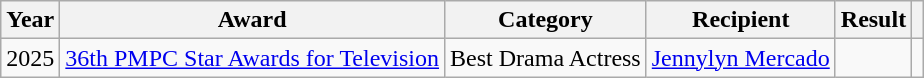<table class="wikitable">
<tr>
<th>Year</th>
<th>Award</th>
<th>Category</th>
<th>Recipient</th>
<th>Result</th>
<th></th>
</tr>
<tr>
<td>2025</td>
<td><a href='#'>36th PMPC Star Awards for Television</a></td>
<td>Best Drama Actress</td>
<td><a href='#'>Jennylyn Mercado</a></td>
<td></td>
<td></td>
</tr>
</table>
